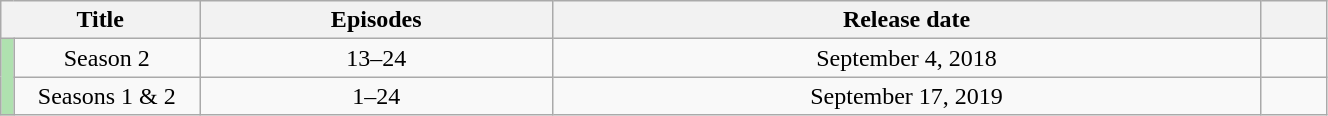<table class="wikitable" style="text-align: center; width: 70%;">
<tr>
<th colspan="2" width="15%">Title</th>
<th>Episodes</th>
<th>Release date</th>
<th width="5%"></th>
</tr>
<tr>
<td rowspan="2" width="1%" style="background: #AFE1AF"></td>
<td>Season 2</td>
<td>13–24</td>
<td>September 4, 2018</td>
<td></td>
</tr>
<tr>
<td>Seasons 1 & 2</td>
<td>1–24</td>
<td>September 17, 2019</td>
<td></td>
</tr>
</table>
